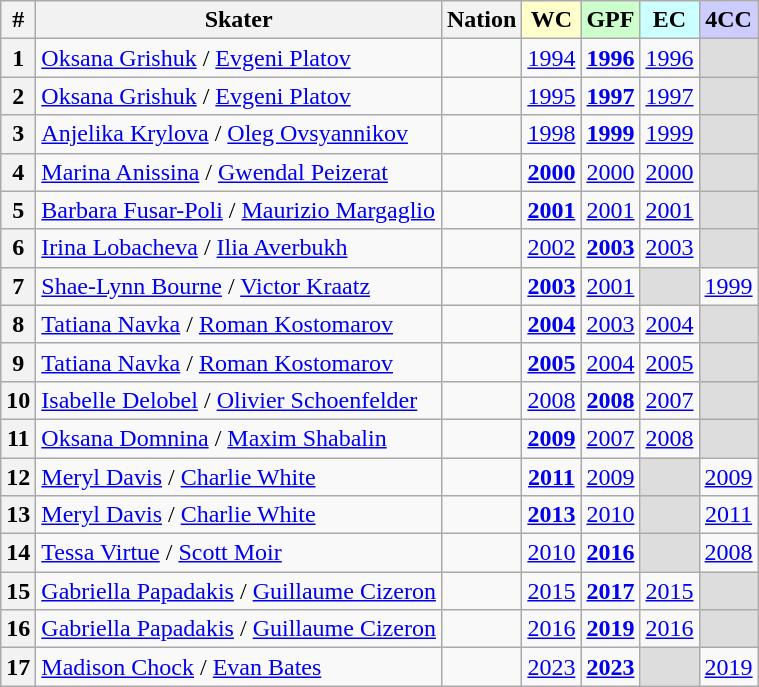<table class="wikitable sortable" style="text-align: center;">
<tr>
<th>#</th>
<th>Skater</th>
<th>Nation</th>
<th style="background-color: #ffc;">WC</th>
<th style="background-color: #cfc;">GPF</th>
<th style="background-color: #cff;">EC</th>
<th style="background-color: #ccf;">4CC</th>
</tr>
<tr>
<th>1</th>
<td style="text-align: left;"><a href='#'>Oksana Grishuk</a> / <a href='#'>Evgeni Platov</a></td>
<td></td>
<td><a href='#'>1994</a></td>
<td><strong><a href='#'>1996</a></strong></td>
<td><a href='#'>1996</a></td>
<td style="background-color: #ddd;"></td>
</tr>
<tr>
<th>2</th>
<td style="text-align: left;"><a href='#'>Oksana Grishuk</a> / <a href='#'>Evgeni Platov</a></td>
<td></td>
<td><a href='#'>1995</a></td>
<td><strong><a href='#'>1997</a></strong></td>
<td><a href='#'>1997</a></td>
<td style="background-color: #ddd;"></td>
</tr>
<tr>
<th>3</th>
<td style="text-align: left;"><a href='#'>Anjelika Krylova</a> / <a href='#'>Oleg Ovsyannikov</a></td>
<td></td>
<td><a href='#'>1998</a></td>
<td><strong><a href='#'>1999</a></strong></td>
<td><a href='#'>1999</a></td>
<td style="background-color: #ddd;"></td>
</tr>
<tr>
<th>4</th>
<td style="text-align: left;"><a href='#'>Marina Anissina</a> / <a href='#'>Gwendal Peizerat</a></td>
<td></td>
<td><strong><a href='#'>2000</a></strong></td>
<td><a href='#'>2000</a></td>
<td><a href='#'>2000</a></td>
<td style="background-color: #ddd;"></td>
</tr>
<tr>
<th>5</th>
<td style="text-align: left;"><a href='#'>Barbara Fusar-Poli</a> / <a href='#'>Maurizio Margaglio</a></td>
<td></td>
<td><strong><a href='#'>2001</a></strong></td>
<td><a href='#'>2001</a></td>
<td><a href='#'>2001</a></td>
<td style="background-color: #ddd;"></td>
</tr>
<tr>
<th>6</th>
<td style="text-align: left;"><a href='#'>Irina Lobacheva</a> / <a href='#'>Ilia Averbukh</a></td>
<td></td>
<td><a href='#'>2002</a></td>
<td><strong><a href='#'>2003</a></strong></td>
<td><a href='#'>2003</a></td>
<td style="background-color: #ddd;"></td>
</tr>
<tr>
<th>7</th>
<td style="text-align: left;"><a href='#'>Shae-Lynn Bourne</a> / <a href='#'>Victor Kraatz</a></td>
<td></td>
<td><strong><a href='#'>2003</a></strong></td>
<td><a href='#'>2001</a></td>
<td style="background-color: #ddd;"></td>
<td><a href='#'>1999</a></td>
</tr>
<tr>
<th>8</th>
<td style="text-align: left;"><a href='#'>Tatiana Navka</a> / <a href='#'>Roman Kostomarov</a></td>
<td></td>
<td><strong><a href='#'>2004</a></strong></td>
<td><a href='#'>2003</a></td>
<td><a href='#'>2004</a></td>
<td style="background-color: #ddd;"></td>
</tr>
<tr>
<th>9</th>
<td style="text-align: left;"><a href='#'>Tatiana Navka</a> / <a href='#'>Roman Kostomarov</a></td>
<td></td>
<td><strong><a href='#'>2005</a></strong></td>
<td><a href='#'>2004</a></td>
<td><a href='#'>2005</a></td>
<td style="background-color: #ddd;"></td>
</tr>
<tr>
<th>10</th>
<td style="text-align: left;"><a href='#'>Isabelle Delobel</a> / <a href='#'>Olivier Schoenfelder</a></td>
<td></td>
<td><a href='#'>2008</a></td>
<td><strong><a href='#'>2008</a></strong></td>
<td><a href='#'>2007</a></td>
<td style="background-color: #ddd;"></td>
</tr>
<tr>
<th>11</th>
<td style="text-align: left;"><a href='#'>Oksana Domnina</a> / <a href='#'>Maxim Shabalin</a></td>
<td></td>
<td><strong><a href='#'>2009</a></strong></td>
<td><a href='#'>2007</a></td>
<td><a href='#'>2008</a></td>
<td style="background-color: #ddd;"></td>
</tr>
<tr>
<th>12</th>
<td style="text-align: left;"><a href='#'>Meryl Davis</a> / <a href='#'>Charlie White</a></td>
<td></td>
<td><strong><a href='#'>2011</a></strong></td>
<td><a href='#'>2009</a></td>
<td style="background-color: #ddd;"></td>
<td><a href='#'>2009</a></td>
</tr>
<tr>
<th>13</th>
<td style="text-align: left;"><a href='#'>Meryl Davis</a> / <a href='#'>Charlie White</a></td>
<td></td>
<td><strong><a href='#'>2013</a></strong></td>
<td><a href='#'>2010</a></td>
<td style="background-color: #ddd;"></td>
<td><a href='#'>2011</a></td>
</tr>
<tr>
<th>14</th>
<td style="text-align: left;"><a href='#'>Tessa Virtue</a> / <a href='#'>Scott Moir</a></td>
<td></td>
<td><a href='#'>2010</a></td>
<td><strong><a href='#'>2016</a></strong></td>
<td style="background-color: #ddd;"></td>
<td><a href='#'>2008</a></td>
</tr>
<tr>
<th>15</th>
<td style="text-align: left;"><a href='#'>Gabriella Papadakis</a> / <a href='#'>Guillaume Cizeron</a></td>
<td></td>
<td><a href='#'>2015</a></td>
<td><strong><a href='#'>2017</a></strong></td>
<td><a href='#'>2015</a></td>
<td style="background-color: #ddd;"></td>
</tr>
<tr>
<th>16</th>
<td style="text-align: left;"><a href='#'>Gabriella Papadakis</a> / <a href='#'>Guillaume Cizeron</a></td>
<td></td>
<td><a href='#'>2016</a></td>
<td><strong><a href='#'>2019</a></strong></td>
<td><a href='#'>2016</a></td>
<td style="background-color: #ddd;"></td>
</tr>
<tr>
<th>17</th>
<td style="text-align: left;"><a href='#'>Madison Chock</a> / <a href='#'>Evan Bates</a></td>
<td></td>
<td><a href='#'>2023</a></td>
<td><strong><a href='#'>2023</a></strong></td>
<td style="background-color: #ddd;"></td>
<td><a href='#'>2019</a></td>
</tr>
</table>
